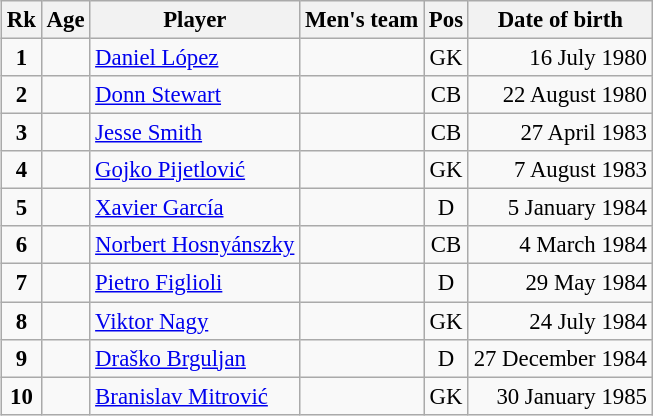<table class="wikitable sortable" style="text-align: left; font-size: 95%; margin-left: 1em;">
<tr>
<th>Rk</th>
<th>Age</th>
<th>Player</th>
<th>Men's team</th>
<th>Pos</th>
<th>Date of birth</th>
</tr>
<tr>
<td style="text-align: center;"><strong>1</strong></td>
<td></td>
<td data-sort-value="López, Daniel"><a href='#'>Daniel López</a></td>
<td></td>
<td style="text-align: center;">GK</td>
<td style="text-align: right;">16 July 1980</td>
</tr>
<tr>
<td style="text-align: center;"><strong>2</strong></td>
<td></td>
<td data-sort-value="Stewart, Donn"><a href='#'>Donn Stewart</a></td>
<td></td>
<td style="text-align: center;">CB</td>
<td style="text-align: right;">22 August 1980</td>
</tr>
<tr>
<td style="text-align: center;"><strong>3</strong></td>
<td></td>
<td data-sort-value="Smith, Jesse"><a href='#'>Jesse Smith</a></td>
<td></td>
<td style="text-align: center;">CB</td>
<td style="text-align: right;">27 April 1983</td>
</tr>
<tr>
<td style="text-align: center;"><strong>4</strong></td>
<td></td>
<td data-sort-value="Pijetlović, Gojko"><a href='#'>Gojko Pijetlović</a></td>
<td></td>
<td style="text-align: center;">GK</td>
<td style="text-align: right;">7 August 1983</td>
</tr>
<tr>
<td style="text-align: center;"><strong>5</strong></td>
<td></td>
<td data-sort-value="García, Xavier"><a href='#'>Xavier García</a></td>
<td></td>
<td style="text-align: center;">D</td>
<td style="text-align: right;">5 January 1984</td>
</tr>
<tr>
<td style="text-align: center;"><strong>6</strong></td>
<td></td>
<td data-sort-value="Hosnyánszky, Norbert"><a href='#'>Norbert Hosnyánszky</a></td>
<td></td>
<td style="text-align: center;">CB</td>
<td style="text-align: right;">4 March 1984</td>
</tr>
<tr>
<td style="text-align: center;"><strong>7</strong></td>
<td></td>
<td data-sort-value="Figlioli, Pietro"><a href='#'>Pietro Figlioli</a></td>
<td></td>
<td style="text-align: center;">D</td>
<td style="text-align: right;">29 May 1984</td>
</tr>
<tr>
<td style="text-align: center;"><strong>8</strong></td>
<td></td>
<td data-sort-value="Nagy, Viktor"><a href='#'>Viktor Nagy</a></td>
<td></td>
<td style="text-align: center;">GK</td>
<td style="text-align: right;">24 July 1984</td>
</tr>
<tr>
<td style="text-align: center;"><strong>9</strong></td>
<td></td>
<td data-sort-value="Brguljan, Draško"><a href='#'>Draško Brguljan</a></td>
<td></td>
<td style="text-align: center;">D</td>
<td style="text-align: right;">27 December 1984</td>
</tr>
<tr>
<td style="text-align: center;"><strong>10</strong></td>
<td></td>
<td data-sort-value="Mitrović, Branislav"><a href='#'>Branislav Mitrović</a></td>
<td></td>
<td style="text-align: center;">GK</td>
<td style="text-align: right;">30 January 1985</td>
</tr>
</table>
